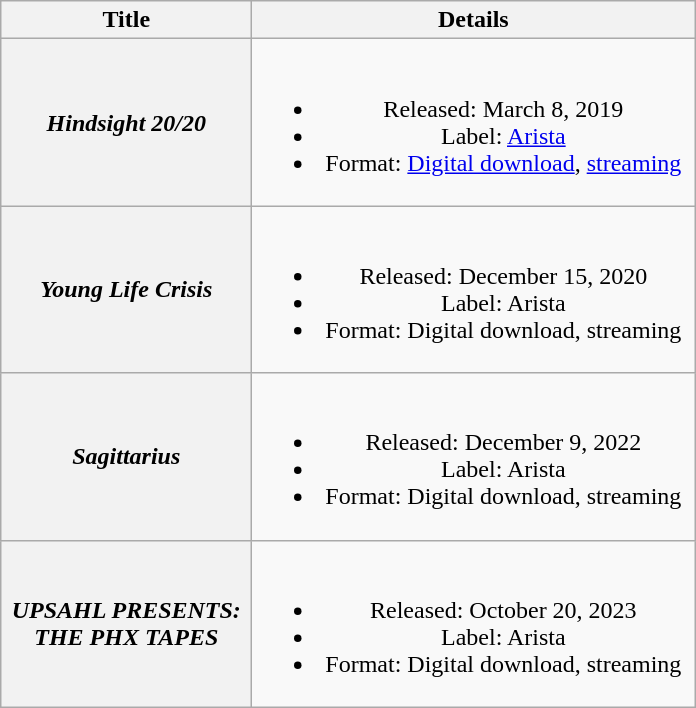<table class="wikitable plainrowheaders" style="text-align:center;">
<tr>
<th scope="col" style="width:10em;">Title</th>
<th scope="col" style="width:18em;">Details</th>
</tr>
<tr>
<th scope="row"><em>Hindsight 20/20</em></th>
<td><br><ul><li>Released: March 8, 2019</li><li>Label: <a href='#'>Arista</a></li><li>Format: <a href='#'>Digital download</a>, <a href='#'>streaming</a></li></ul></td>
</tr>
<tr>
<th scope="row"><em>Young Life Crisis</em></th>
<td><br><ul><li>Released: December 15, 2020</li><li>Label: Arista</li><li>Format: Digital download, streaming</li></ul></td>
</tr>
<tr>
<th scope="row"><em>Sagittarius</em></th>
<td><br><ul><li>Released: December 9, 2022</li><li>Label: Arista</li><li>Format: Digital download, streaming</li></ul></td>
</tr>
<tr>
<th scope="row"><em>UPSAHL PRESENTS: THE PHX TAPES </em></th>
<td><br><ul><li>Released: October 20, 2023</li><li>Label: Arista</li><li>Format: Digital download, streaming</li></ul></td>
</tr>
</table>
